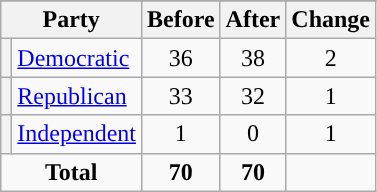<table class="wikitable" style="text-align:center;">
<tr>
</tr>
<tr>
<th colspan=2>Party</th>
<th>Before</th>
<th>After</th>
<th>Change</th>
</tr>
<tr>
<th style="background-color:"></th>
<td style="text-align:left;"><a href='#'>Democratic</a></td>
<td>36</td>
<td>38</td>
<td> 2</td>
</tr>
<tr>
<th style="background-color:"></th>
<td style="text-align:left;"><a href='#'>Republican</a></td>
<td>33</td>
<td>32</td>
<td> 1</td>
</tr>
<tr>
<th style="background-color:"></th>
<td style="text-align:left;"><a href='#'>Independent</a></td>
<td>1</td>
<td>0</td>
<td> 1</td>
</tr>
<tr>
<td colspan=2><strong>Total</strong></td>
<td><strong>70</strong></td>
<td><strong>70</strong></td>
<td></td>
</tr>
</table>
